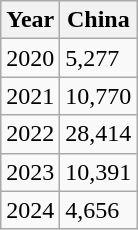<table class="wikitable">
<tr>
<th>Year</th>
<th>China</th>
</tr>
<tr>
<td>2020</td>
<td>5,277</td>
</tr>
<tr>
<td>2021</td>
<td>10,770</td>
</tr>
<tr>
<td>2022</td>
<td>28,414</td>
</tr>
<tr>
<td>2023</td>
<td>10,391</td>
</tr>
<tr>
<td>2024</td>
<td>4,656</td>
</tr>
</table>
